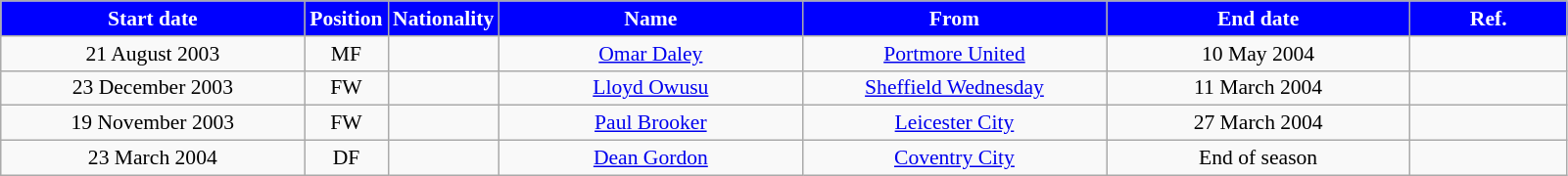<table class="wikitable" style="text-align:center; font-size:90%; ">
<tr>
<th style="background:#00f; color:white; width:200px;">Start date</th>
<th style="background:#00f; color:white; width:50px;">Position</th>
<th style="background:#00f; color:white; width:50px;">Nationality</th>
<th style="background:#00f; color:white; width:200px;">Name</th>
<th style="background:#00f; color:white; width:200px;">From</th>
<th style="background:#00f; color:white; width:200px;">End date</th>
<th style="background:#00f; color:white; width:100px;">Ref.</th>
</tr>
<tr>
<td>21 August 2003</td>
<td>MF</td>
<td></td>
<td><a href='#'>Omar Daley</a></td>
<td><a href='#'>Portmore United</a></td>
<td>10 May 2004</td>
<td></td>
</tr>
<tr>
<td>23 December 2003</td>
<td>FW</td>
<td></td>
<td><a href='#'>Lloyd Owusu</a></td>
<td><a href='#'>Sheffield Wednesday</a></td>
<td>11 March 2004</td>
<td></td>
</tr>
<tr>
<td>19 November 2003</td>
<td>FW</td>
<td></td>
<td><a href='#'>Paul Brooker</a></td>
<td><a href='#'>Leicester City</a></td>
<td>27 March 2004</td>
<td></td>
</tr>
<tr>
<td>23 March 2004</td>
<td>DF</td>
<td></td>
<td><a href='#'>Dean Gordon</a></td>
<td><a href='#'>Coventry City</a></td>
<td>End of season</td>
<td></td>
</tr>
</table>
